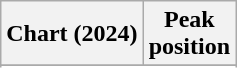<table class="wikitable sortable plainrowheaders" style="text-align:center">
<tr>
<th scope="col">Chart (2024)</th>
<th scope="col">Peak<br>position</th>
</tr>
<tr>
</tr>
<tr>
</tr>
</table>
